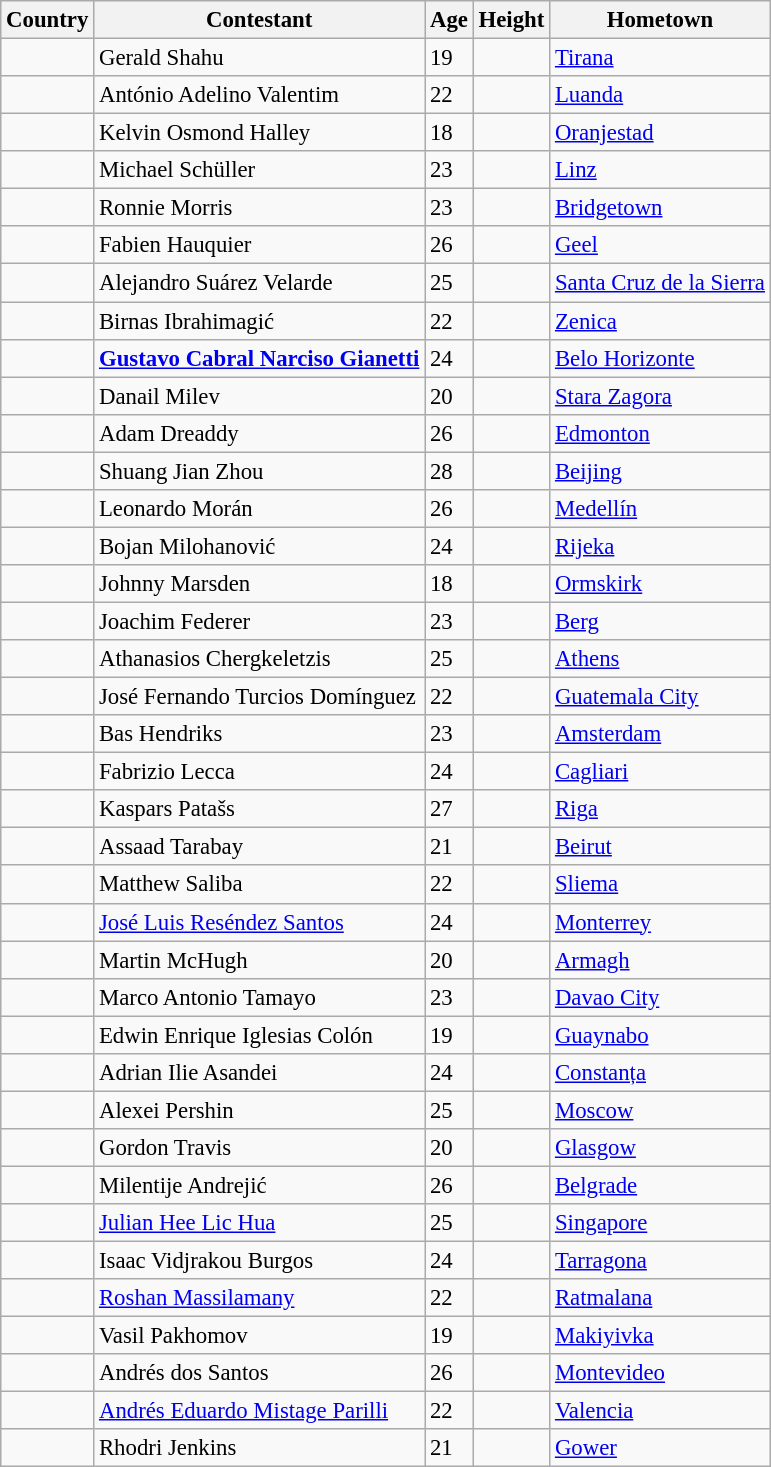<table class="wikitable sortable" style="font-size:95%;">
<tr>
<th>Country</th>
<th>Contestant</th>
<th>Age</th>
<th>Height</th>
<th>Hometown</th>
</tr>
<tr>
<td><strong></strong></td>
<td>Gerald Shahu</td>
<td>19</td>
<td></td>
<td><a href='#'>Tirana</a></td>
</tr>
<tr>
<td><strong></strong></td>
<td>António Adelino Valentim</td>
<td>22</td>
<td></td>
<td><a href='#'>Luanda</a></td>
</tr>
<tr>
<td><strong></strong></td>
<td>Kelvin Osmond Halley</td>
<td>18</td>
<td></td>
<td><a href='#'>Oranjestad</a></td>
</tr>
<tr>
<td><strong></strong></td>
<td>Michael Schüller</td>
<td>23</td>
<td></td>
<td><a href='#'>Linz</a></td>
</tr>
<tr>
<td><strong></strong></td>
<td>Ronnie Morris</td>
<td>23</td>
<td></td>
<td><a href='#'>Bridgetown</a></td>
</tr>
<tr>
<td><strong></strong></td>
<td>Fabien Hauquier</td>
<td>26</td>
<td></td>
<td><a href='#'>Geel</a></td>
</tr>
<tr>
<td><strong></strong></td>
<td>Alejandro Suárez Velarde</td>
<td>25</td>
<td></td>
<td><a href='#'>Santa Cruz de la Sierra</a></td>
</tr>
<tr>
<td><strong></strong></td>
<td>Birnas Ibrahimagić</td>
<td>22</td>
<td></td>
<td><a href='#'>Zenica</a></td>
</tr>
<tr>
<td><strong></strong></td>
<td><strong><a href='#'>Gustavo Cabral Narciso Gianetti</a></strong></td>
<td>24</td>
<td></td>
<td><a href='#'>Belo Horizonte</a></td>
</tr>
<tr>
<td><strong></strong></td>
<td>Danail Milev</td>
<td>20</td>
<td></td>
<td><a href='#'>Stara Zagora</a></td>
</tr>
<tr>
<td><strong></strong></td>
<td>Adam Dreaddy</td>
<td>26</td>
<td></td>
<td><a href='#'>Edmonton</a></td>
</tr>
<tr>
<td><strong></strong></td>
<td>Shuang Jian Zhou</td>
<td>28</td>
<td></td>
<td><a href='#'>Beijing</a></td>
</tr>
<tr>
<td><strong></strong></td>
<td>Leonardo Morán</td>
<td>26</td>
<td></td>
<td><a href='#'>Medellín</a></td>
</tr>
<tr>
<td><strong></strong></td>
<td>Bojan Milohanović</td>
<td>24</td>
<td></td>
<td><a href='#'>Rijeka</a></td>
</tr>
<tr>
<td><strong></strong></td>
<td>Johnny Marsden</td>
<td>18</td>
<td></td>
<td><a href='#'>Ormskirk</a></td>
</tr>
<tr>
<td><strong></strong></td>
<td>Joachim Federer</td>
<td>23</td>
<td></td>
<td><a href='#'>Berg</a></td>
</tr>
<tr>
<td><strong></strong></td>
<td>Athanasios Chergkeletzis</td>
<td>25</td>
<td></td>
<td><a href='#'>Athens</a></td>
</tr>
<tr>
<td><strong></strong></td>
<td>José Fernando Turcios Domínguez</td>
<td>22</td>
<td></td>
<td><a href='#'>Guatemala City</a></td>
</tr>
<tr>
<td><strong></strong></td>
<td>Bas Hendriks</td>
<td>23</td>
<td></td>
<td><a href='#'>Amsterdam</a></td>
</tr>
<tr>
<td><strong></strong></td>
<td>Fabrizio Lecca</td>
<td>24</td>
<td></td>
<td><a href='#'>Cagliari</a></td>
</tr>
<tr>
<td><strong></strong></td>
<td>Kaspars Patašs</td>
<td>27</td>
<td></td>
<td><a href='#'>Riga</a></td>
</tr>
<tr>
<td><strong></strong></td>
<td>Assaad Tarabay</td>
<td>21</td>
<td></td>
<td><a href='#'>Beirut</a></td>
</tr>
<tr>
<td><strong></strong></td>
<td>Matthew Saliba</td>
<td>22</td>
<td></td>
<td><a href='#'>Sliema</a></td>
</tr>
<tr>
<td><strong></strong></td>
<td><a href='#'>José Luis Reséndez Santos</a></td>
<td>24</td>
<td></td>
<td><a href='#'>Monterrey</a></td>
</tr>
<tr>
<td><strong></strong></td>
<td>Martin McHugh</td>
<td>20</td>
<td></td>
<td><a href='#'>Armagh</a></td>
</tr>
<tr>
<td><strong></strong></td>
<td>Marco Antonio Tamayo</td>
<td>23</td>
<td></td>
<td><a href='#'>Davao City</a></td>
</tr>
<tr>
<td><strong></strong></td>
<td>Edwin Enrique Iglesias Colón</td>
<td>19</td>
<td></td>
<td><a href='#'>Guaynabo</a></td>
</tr>
<tr>
<td><strong></strong></td>
<td>Adrian Ilie Asandei</td>
<td>24</td>
<td></td>
<td><a href='#'>Constanța</a></td>
</tr>
<tr>
<td><strong></strong></td>
<td>Alexei Pershin</td>
<td>25</td>
<td></td>
<td><a href='#'>Moscow</a></td>
</tr>
<tr>
<td><strong></strong></td>
<td>Gordon Travis</td>
<td>20</td>
<td></td>
<td><a href='#'>Glasgow</a></td>
</tr>
<tr>
<td><strong></strong></td>
<td>Milentije Andrejić</td>
<td>26</td>
<td></td>
<td><a href='#'>Belgrade</a></td>
</tr>
<tr>
<td><strong></strong></td>
<td><a href='#'>Julian Hee Lic Hua</a></td>
<td>25</td>
<td></td>
<td><a href='#'>Singapore</a></td>
</tr>
<tr>
<td><strong></strong></td>
<td>Isaac Vidjrakou Burgos</td>
<td>24</td>
<td></td>
<td><a href='#'>Tarragona</a></td>
</tr>
<tr>
<td><strong></strong></td>
<td><a href='#'>Roshan Massilamany</a></td>
<td>22</td>
<td></td>
<td><a href='#'>Ratmalana</a></td>
</tr>
<tr>
<td><strong></strong></td>
<td>Vasil Pakhomov</td>
<td>19</td>
<td></td>
<td><a href='#'>Makiyivka</a></td>
</tr>
<tr>
<td><strong></strong></td>
<td>Andrés dos Santos</td>
<td>26</td>
<td></td>
<td><a href='#'>Montevideo</a></td>
</tr>
<tr>
<td><strong></strong></td>
<td><a href='#'>Andrés Eduardo Mistage Parilli</a></td>
<td>22</td>
<td></td>
<td><a href='#'>Valencia</a></td>
</tr>
<tr>
<td><strong></strong></td>
<td>Rhodri Jenkins</td>
<td>21</td>
<td></td>
<td><a href='#'>Gower</a></td>
</tr>
</table>
